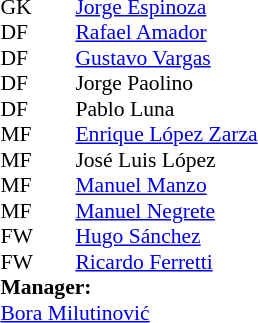<table style="font-size:90%; margin:0.2em auto;" cellspacing="0" cellpadding="0">
<tr>
<th width="25"></th>
<th width="25"></th>
</tr>
<tr>
<td>GK</td>
<td></td>
<td> <a href='#'>Jorge Espinoza</a></td>
</tr>
<tr>
<td>DF</td>
<td></td>
<td> <a href='#'>Rafael Amador</a></td>
</tr>
<tr>
<td>DF</td>
<td></td>
<td> <a href='#'>Gustavo Vargas</a></td>
</tr>
<tr>
<td>DF</td>
<td></td>
<td> Jorge Paolino</td>
</tr>
<tr>
<td>DF</td>
<td></td>
<td> Pablo Luna</td>
</tr>
<tr>
<td>MF</td>
<td></td>
<td> <a href='#'>Enrique López Zarza</a></td>
</tr>
<tr>
<td>MF</td>
<td></td>
<td> José Luis López</td>
</tr>
<tr>
<td>MF</td>
<td></td>
<td> <a href='#'>Manuel Manzo</a></td>
</tr>
<tr>
<td>MF</td>
<td></td>
<td> <a href='#'>Manuel Negrete</a></td>
</tr>
<tr>
<td>FW</td>
<td></td>
<td> <a href='#'>Hugo Sánchez</a></td>
</tr>
<tr>
<td>FW</td>
<td></td>
<td> <a href='#'>Ricardo Ferretti</a></td>
</tr>
<tr>
<td colspan=3><strong>Manager:</strong></td>
</tr>
<tr>
<td colspan=5> <a href='#'>Bora Milutinović</a></td>
</tr>
</table>
